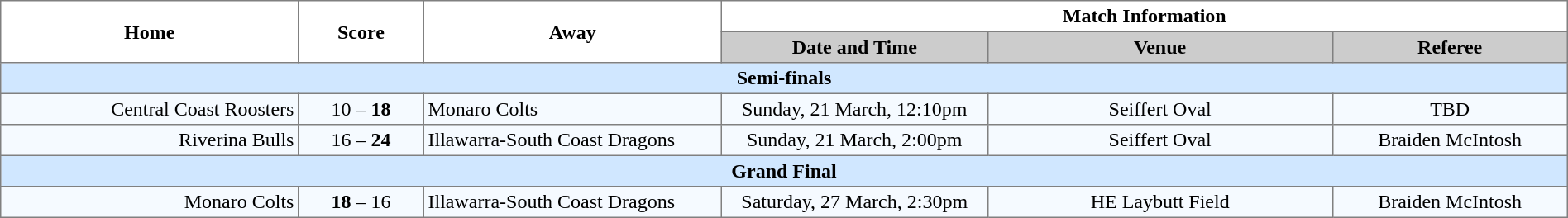<table border="1" cellpadding="3" cellspacing="0" width="100%" style="border-collapse:collapse;  text-align:center;">
<tr>
<th rowspan="2" width="19%">Home</th>
<th rowspan="2" width="8%">Score</th>
<th rowspan="2" width="19%">Away</th>
<th colspan="3">Match Information</th>
</tr>
<tr bgcolor="#CCCCCC">
<th width="17%">Date and Time</th>
<th width="22%">Venue</th>
<th width="50%">Referee</th>
</tr>
<tr style="background:#d0e7ff;">
<td colspan="6"><strong>Semi-finals</strong></td>
</tr>
<tr style="text-align:center; background:#f5faff;">
<td align="right">Central Coast Roosters </td>
<td>10 – <strong>18</strong></td>
<td align="left"> Monaro Colts</td>
<td>Sunday, 21 March, 12:10pm</td>
<td>Seiffert Oval</td>
<td>TBD</td>
</tr>
<tr style="text-align:center; background:#f5faff;">
<td align="right">Riverina Bulls </td>
<td>16 – <strong>24</strong></td>
<td align="left"> Illawarra-South Coast Dragons</td>
<td>Sunday, 21 March, 2:00pm</td>
<td>Seiffert Oval</td>
<td>Braiden McIntosh</td>
</tr>
<tr style="background:#d0e7ff;">
<td colspan="6"><strong>Grand Final</strong></td>
</tr>
<tr style="text-align:center; background:#f5faff;">
<td align="right">Monaro Colts </td>
<td><strong>18</strong> – 16</td>
<td align="left"> Illawarra-South Coast Dragons</td>
<td>Saturday, 27 March, 2:30pm</td>
<td>HE Laybutt Field</td>
<td>Braiden McIntosh</td>
</tr>
</table>
